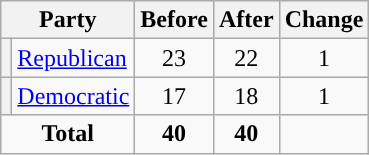<table class="wikitable" style="text-align:center;">
<tr>
<th colspan="2">Party</th>
<th>Before</th>
<th>After</th>
<th>Change</th>
</tr>
<tr>
<th style="background-color:"></th>
<td style="text-align:left;"><a href='#'>Republican</a></td>
<td>23</td>
<td>22</td>
<td> 1</td>
</tr>
<tr>
<th style="background-color:"></th>
<td style="text-align:left;"><a href='#'>Democratic</a></td>
<td>17</td>
<td>18</td>
<td> 1</td>
</tr>
<tr>
<td colspan="2"><strong>Total</strong></td>
<td><strong>40</strong></td>
<td><strong>40</strong></td>
<td></td>
</tr>
</table>
